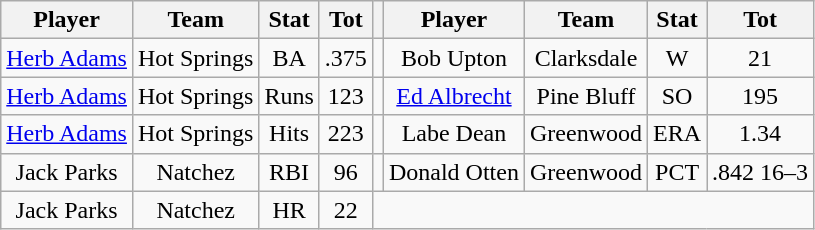<table class="wikitable" style="text-align:center">
<tr>
<th>Player</th>
<th>Team</th>
<th>Stat</th>
<th>Tot</th>
<th></th>
<th>Player</th>
<th>Team</th>
<th>Stat</th>
<th>Tot</th>
</tr>
<tr>
<td><a href='#'>Herb Adams</a></td>
<td>Hot Springs</td>
<td>BA</td>
<td>.375</td>
<td></td>
<td>Bob Upton</td>
<td>Clarksdale</td>
<td>W</td>
<td>21</td>
</tr>
<tr>
<td><a href='#'>Herb Adams</a></td>
<td>Hot Springs</td>
<td>Runs</td>
<td>123</td>
<td></td>
<td><a href='#'>Ed Albrecht</a></td>
<td>Pine Bluff</td>
<td>SO</td>
<td>195</td>
</tr>
<tr>
<td><a href='#'>Herb Adams</a></td>
<td>Hot Springs</td>
<td>Hits</td>
<td>223</td>
<td></td>
<td>Labe Dean</td>
<td>Greenwood</td>
<td>ERA</td>
<td>1.34</td>
</tr>
<tr>
<td>Jack Parks</td>
<td>Natchez</td>
<td>RBI</td>
<td>96</td>
<td></td>
<td>Donald Otten</td>
<td>Greenwood</td>
<td>PCT</td>
<td>.842 16–3</td>
</tr>
<tr>
<td>Jack Parks</td>
<td>Natchez</td>
<td>HR</td>
<td>22</td>
</tr>
</table>
